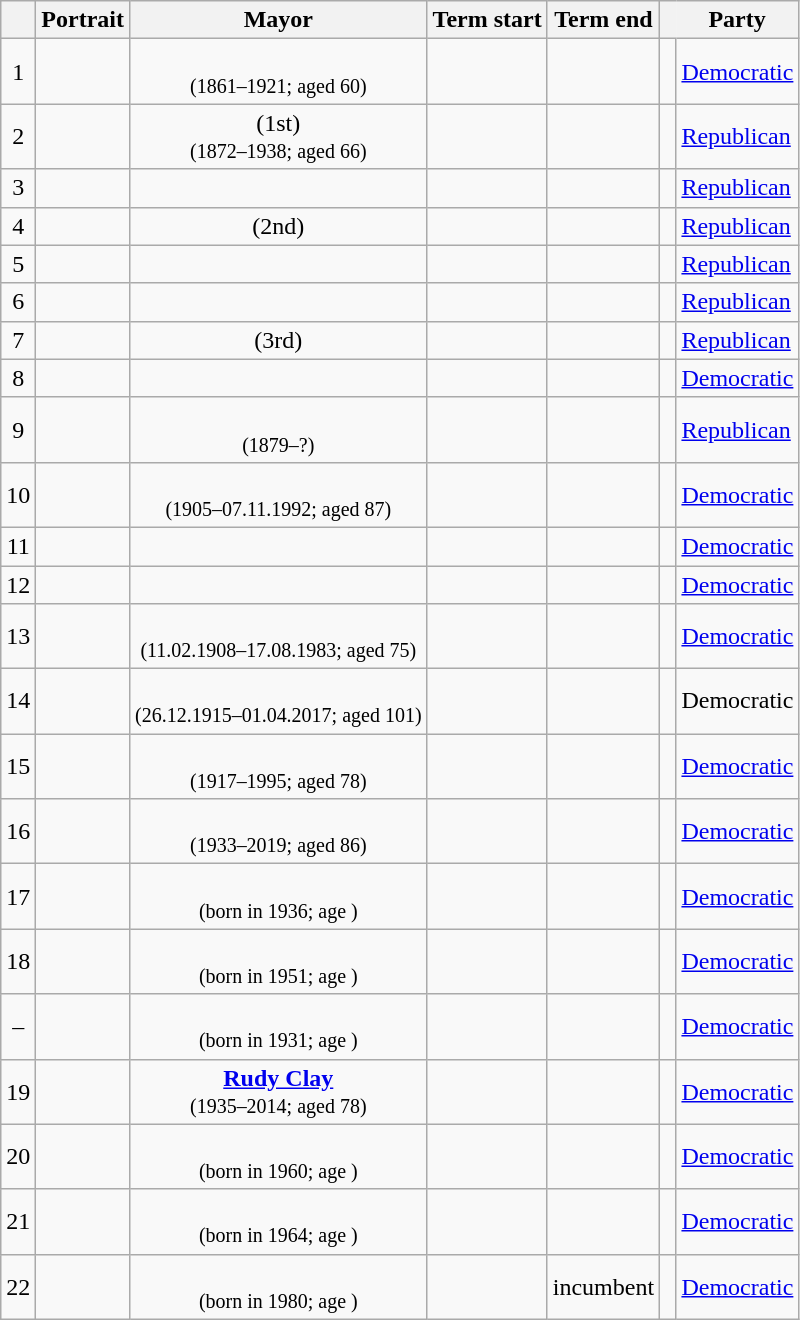<table class="wikitable sortable">
<tr>
<th align=center></th>
<th>Portrait</th>
<th>Mayor</th>
<th>Term start</th>
<th>Term end</th>
<th class=unsortable> </th>
<th style="border-left-style:hidden;padding:0.1em 0em">Party</th>
</tr>
<tr>
<td align=center>1</td>
<td></td>
<td align=center><strong></strong><br><small>(1861–1921; aged 60)</small></td>
<td align=center></td>
<td align=center></td>
<td bgcolor=></td>
<td><a href='#'>Democratic</a></td>
</tr>
<tr>
<td align=center>2</td>
<td></td>
<td align=center><strong></strong> (1st)<br><small>(1872–1938; aged 66)</small></td>
<td align=center></td>
<td align=center></td>
<td bgcolor=></td>
<td><a href='#'>Republican</a></td>
</tr>
<tr>
<td align=center>3</td>
<td></td>
<td align=center><strong></strong></td>
<td align=center></td>
<td align=center></td>
<td bgcolor=></td>
<td><a href='#'>Republican</a></td>
</tr>
<tr>
<td align=center>4</td>
<td></td>
<td align=center><strong></strong> (2nd)</td>
<td align=center></td>
<td align=center></td>
<td bgcolor=></td>
<td><a href='#'>Republican</a></td>
</tr>
<tr>
<td align=center>5</td>
<td></td>
<td align=center><strong></strong></td>
<td align=center></td>
<td align=center></td>
<td bgcolor=></td>
<td><a href='#'>Republican</a></td>
</tr>
<tr>
<td align=center>6</td>
<td></td>
<td align=center><strong></strong></td>
<td align=center></td>
<td align=center></td>
<td bgcolor=></td>
<td><a href='#'>Republican</a></td>
</tr>
<tr>
<td align=center>7</td>
<td></td>
<td align=center><strong></strong> (3rd)</td>
<td align=center></td>
<td align=center></td>
<td bgcolor=></td>
<td><a href='#'>Republican</a></td>
</tr>
<tr>
<td align=center>8</td>
<td></td>
<td align=center><strong></strong></td>
<td align=center></td>
<td align=center></td>
<td bgcolor=></td>
<td><a href='#'>Democratic</a></td>
</tr>
<tr>
<td align=center>9</td>
<td></td>
<td align=center><strong></strong><br><small>(1879–?)</small></td>
<td align=center></td>
<td align=center></td>
<td bgcolor=></td>
<td><a href='#'>Republican</a></td>
</tr>
<tr>
<td align=center>10</td>
<td></td>
<td align=center><strong></strong><br><small>(1905–07.11.1992; aged 87)</small></td>
<td align=center></td>
<td align=center></td>
<td bgcolor=></td>
<td><a href='#'>Democratic</a></td>
</tr>
<tr>
<td align=center>11</td>
<td></td>
<td align=center><strong></strong></td>
<td align=center></td>
<td align=center></td>
<td bgcolor=></td>
<td><a href='#'>Democratic</a></td>
</tr>
<tr>
<td align=center>12</td>
<td></td>
<td align=center><strong></strong></td>
<td align=center></td>
<td align=center></td>
<td bgcolor=></td>
<td><a href='#'>Democratic</a></td>
</tr>
<tr>
<td align=center>13</td>
<td></td>
<td align=center><strong></strong><br><small>(11.02.1908–17.08.1983; aged 75)</small></td>
<td align=center></td>
<td align=center></td>
<td bgcolor=></td>
<td><a href='#'>Democratic</a></td>
</tr>
<tr>
<td align=center>14</td>
<td></td>
<td align=center><strong></strong><br><small>(26.12.1915–01.04.2017; aged 101)</small></td>
<td align=center></td>
<td align=center></td>
<td bgcolor=></td>
<td>Democratic</td>
</tr>
<tr>
<td align=center>15</td>
<td></td>
<td align=center><strong></strong><br><small>(1917–1995; aged 78)</small></td>
<td align=center></td>
<td align=center></td>
<td bgcolor=></td>
<td><a href='#'>Democratic</a></td>
</tr>
<tr>
<td align=center>16</td>
<td></td>
<td align=center><strong></strong><br><small>(1933–2019; aged 86)</small></td>
<td align=center></td>
<td align=center></td>
<td bgcolor=></td>
<td><a href='#'>Democratic</a></td>
</tr>
<tr>
<td align=center>17</td>
<td></td>
<td align=center><strong></strong><br><small>(born in 1936; age )</small></td>
<td align=center></td>
<td align=center></td>
<td bgcolor=></td>
<td><a href='#'>Democratic</a></td>
</tr>
<tr>
<td align=center>18</td>
<td></td>
<td align=center><strong></strong><br><small>(born in 1951; age )</small></td>
<td align=center></td>
<td align=center></td>
<td bgcolor=></td>
<td><a href='#'>Democratic</a></td>
</tr>
<tr>
<td align=center>–</td>
<td></td>
<td align=center><strong></strong><br><small>(born in 1931; age )</small></td>
<td align=center></td>
<td align=center></td>
<td bgcolor=></td>
<td><a href='#'>Democratic</a></td>
</tr>
<tr>
<td align=center>19</td>
<td></td>
<td align=center><strong><a href='#'>Rudy Clay</a></strong><br><small>(1935–2014; aged 78)</small></td>
<td align=center></td>
<td align=center></td>
<td bgcolor=></td>
<td><a href='#'>Democratic</a></td>
</tr>
<tr>
<td align=center>20</td>
<td></td>
<td align=center><strong></strong><br><small>(born in 1960; age )</small></td>
<td align=center></td>
<td align=center></td>
<td bgcolor=></td>
<td><a href='#'>Democratic</a></td>
</tr>
<tr>
<td align=center>21</td>
<td></td>
<td align=center><strong></strong><br><small>(born in 1964; age )</small></td>
<td align=center></td>
<td align=center></td>
<td bgcolor=></td>
<td><a href='#'>Democratic</a></td>
</tr>
<tr>
<td align=center>22</td>
<td></td>
<td align=center><strong></strong><br><small>(born in 1980; age )</small></td>
<td align=center></td>
<td align=center>incumbent</td>
<td bgcolor=></td>
<td><a href='#'>Democratic</a></td>
</tr>
</table>
